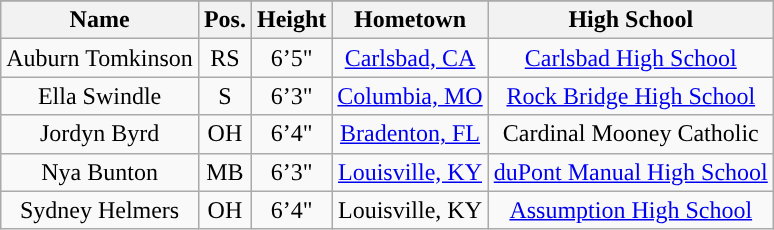<table class="wikitable sortable collapsible">
<tr>
</tr>
<tr>
<th style="text-align:center; ">Name</th>
<th style="text-align:center; ">Pos.</th>
<th style="text-align:center; ">Height</th>
<th style="text-align:center; ">Hometown</th>
<th style="text-align:center; ">High School</th>
</tr>
<tr align="center">
<td>Auburn Tomkinson</td>
<td>RS</td>
<td>6’5"</td>
<td><a href='#'>Carlsbad, CA</a></td>
<td><a href='#'>Carlsbad High School</a></td>
</tr>
<tr align="center">
<td>Ella Swindle</td>
<td>S</td>
<td>6’3"</td>
<td><a href='#'>Columbia, MO</a></td>
<td><a href='#'>Rock Bridge High School</a></td>
</tr>
<tr align="center">
<td>Jordyn Byrd</td>
<td>OH</td>
<td>6’4"</td>
<td><a href='#'>Bradenton, FL</a></td>
<td>Cardinal Mooney Catholic</td>
</tr>
<tr align="center">
<td>Nya Bunton</td>
<td>MB</td>
<td>6’3"</td>
<td><a href='#'>Louisville, KY</a></td>
<td><a href='#'>duPont Manual High School</a></td>
</tr>
<tr align="center">
<td>Sydney Helmers</td>
<td>OH</td>
<td>6’4"</td>
<td>Louisville, KY</td>
<td><a href='#'>Assumption High School</a></td>
</tr>
</table>
